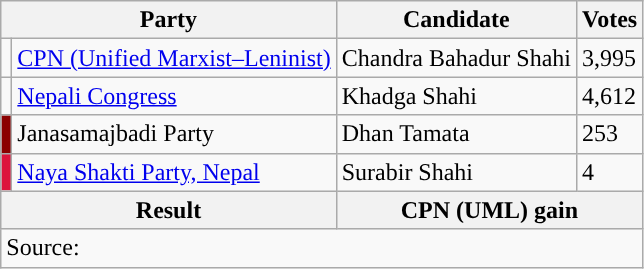<table class="wikitable">
<tr>
<th colspan="2">Party</th>
<th>Candidate</th>
<th>Votes</th>
</tr>
<tr>
<td style="background-color:"></td>
<td><a href='#'>CPN (Unified Marxist–Leninist)</a></td>
<td>Chandra Bahadur Shahi</td>
<td>3,995</td>
</tr>
<tr>
<td style="background-color:"></td>
<td><a href='#'>Nepali Congress</a></td>
<td>Khadga Shahi</td>
<td>4,612</td>
</tr>
<tr>
<td style="background-color:darkred"></td>
<td>Janasamajbadi Party</td>
<td>Dhan Tamata</td>
<td>253</td>
</tr>
<tr>
<td style="background-color:crimson"></td>
<td><a href='#'>Naya Shakti Party, Nepal</a></td>
<td>Surabir Shahi</td>
<td>4</td>
</tr>
<tr>
<th colspan="2">Result</th>
<th colspan="2">CPN (UML) gain</th>
</tr>
<tr>
<td colspan="4">Source: </td>
</tr>
</table>
